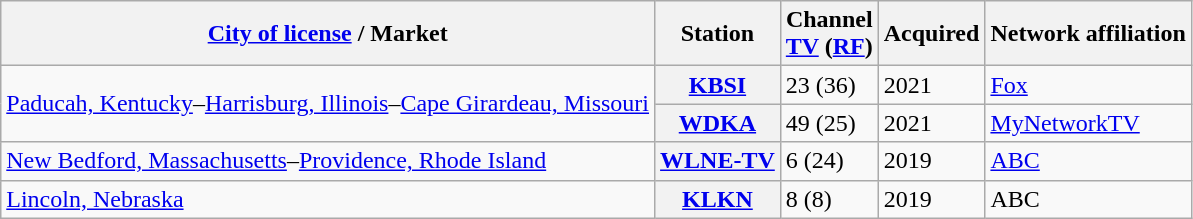<table class="wikitable">
<tr>
<th><a href='#'>City of license</a> / Market</th>
<th>Station</th>
<th>Channel<br><a href='#'>TV</a> (<a href='#'>RF</a>)</th>
<th>Acquired</th>
<th>Network affiliation</th>
</tr>
<tr>
<td rowspan=2><a href='#'>Paducah, Kentucky</a>–<a href='#'>Harrisburg, Illinois</a>–<a href='#'>Cape Girardeau, Missouri</a></td>
<th><a href='#'>KBSI</a></th>
<td>23 (36)</td>
<td>2021</td>
<td><a href='#'>Fox</a></td>
</tr>
<tr>
<th><a href='#'>WDKA</a></th>
<td>49 (25)</td>
<td>2021</td>
<td><a href='#'>MyNetworkTV</a></td>
</tr>
<tr>
<td><a href='#'>New Bedford, Massachusetts</a>–<a href='#'>Providence, Rhode Island</a></td>
<th><a href='#'>WLNE-TV</a></th>
<td>6 (24)</td>
<td>2019</td>
<td><a href='#'>ABC</a></td>
</tr>
<tr>
<td><a href='#'>Lincoln, Nebraska</a></td>
<th><a href='#'>KLKN</a></th>
<td>8 (8)</td>
<td>2019</td>
<td>ABC</td>
</tr>
</table>
